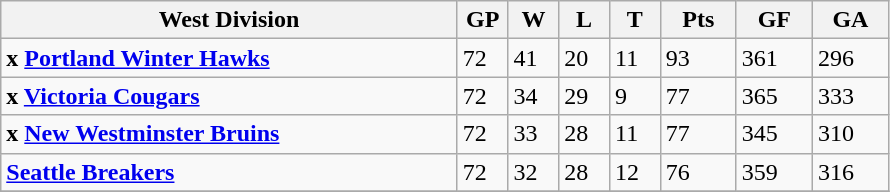<table class="wikitable">
<tr>
<th width="45%">West Division</th>
<th width="5%">GP</th>
<th width="5%">W</th>
<th width="5%">L</th>
<th width="5%">T</th>
<th width="7.5%">Pts</th>
<th width="7.5%">GF</th>
<th width="7.5%">GA</th>
</tr>
<tr>
<td><strong>x <a href='#'>Portland Winter Hawks</a></strong></td>
<td>72</td>
<td>41</td>
<td>20</td>
<td>11</td>
<td>93</td>
<td>361</td>
<td>296</td>
</tr>
<tr>
<td><strong>x <a href='#'>Victoria Cougars</a></strong></td>
<td>72</td>
<td>34</td>
<td>29</td>
<td>9</td>
<td>77</td>
<td>365</td>
<td>333</td>
</tr>
<tr>
<td><strong>x <a href='#'>New Westminster Bruins</a></strong></td>
<td>72</td>
<td>33</td>
<td>28</td>
<td>11</td>
<td>77</td>
<td>345</td>
<td>310</td>
</tr>
<tr>
<td><strong><a href='#'>Seattle Breakers</a></strong></td>
<td>72</td>
<td>32</td>
<td>28</td>
<td>12</td>
<td>76</td>
<td>359</td>
<td>316</td>
</tr>
<tr>
</tr>
</table>
